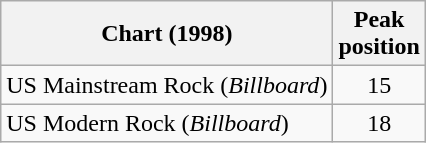<table class="wikitable sortable">
<tr>
<th>Chart (1998)</th>
<th>Peak<br>position</th>
</tr>
<tr>
<td>US Mainstream Rock (<em>Billboard</em>)</td>
<td style="text-align:center;">15</td>
</tr>
<tr>
<td>US Modern Rock (<em>Billboard</em>)</td>
<td style="text-align:center;">18</td>
</tr>
</table>
